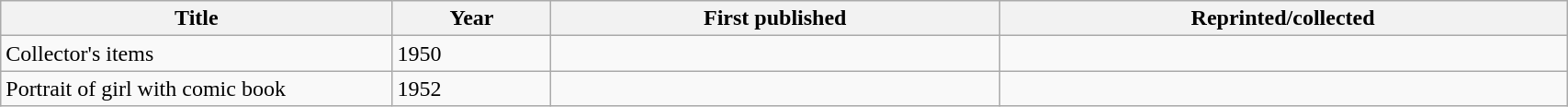<table class='wikitable sortable' width='90%'>
<tr>
<th width=25%>Title</th>
<th>Year</th>
<th>First published</th>
<th>Reprinted/collected</th>
</tr>
<tr>
<td>Collector's items</td>
<td>1950</td>
<td></td>
<td></td>
</tr>
<tr>
<td>Portrait of girl with comic book</td>
<td>1952</td>
<td></td>
<td></td>
</tr>
</table>
